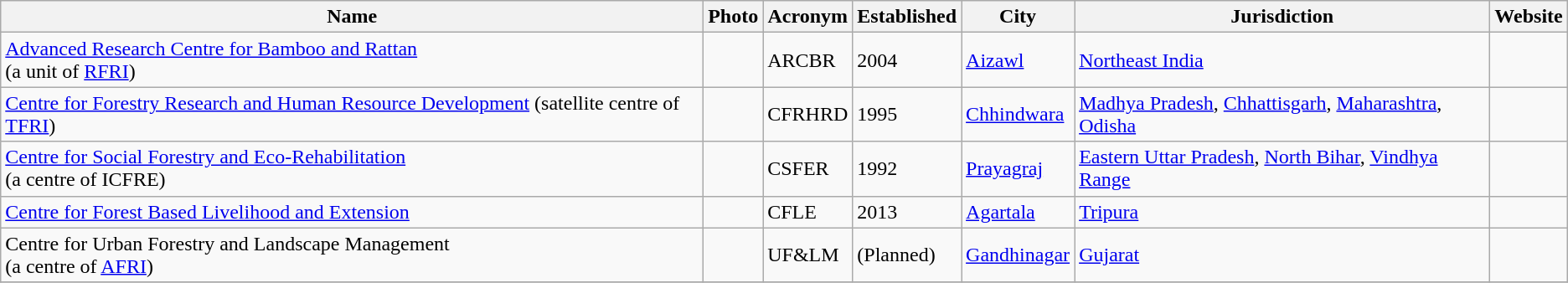<table class="wikitable sortable">
<tr>
<th>Name</th>
<th>Photo</th>
<th>Acronym</th>
<th>Established</th>
<th>City</th>
<th>Jurisdiction</th>
<th>Website</th>
</tr>
<tr>
<td><a href='#'>Advanced Research Centre for Bamboo and Rattan</a><br>(a unit of <a href='#'>RFRI</a>)</td>
<td></td>
<td>ARCBR</td>
<td>2004</td>
<td><a href='#'>Aizawl</a></td>
<td><a href='#'>Northeast India</a></td>
<td></td>
</tr>
<tr>
<td><a href='#'>Centre for Forestry Research and Human Resource Development</a> (satellite centre of <a href='#'>TFRI</a>)</td>
<td></td>
<td>CFRHRD</td>
<td>1995</td>
<td><a href='#'>Chhindwara</a></td>
<td><a href='#'>Madhya Pradesh</a>, <a href='#'>Chhattisgarh</a>, <a href='#'>Maharashtra</a>, <a href='#'>Odisha</a></td>
<td></td>
</tr>
<tr>
<td><a href='#'>Centre for Social Forestry and Eco-Rehabilitation</a><br>(a centre of ICFRE)</td>
<td></td>
<td>CSFER</td>
<td>1992</td>
<td><a href='#'>Prayagraj</a></td>
<td><a href='#'>Eastern Uttar Pradesh</a>, <a href='#'>North Bihar</a>, <a href='#'>Vindhya Range</a></td>
<td></td>
</tr>
<tr>
<td><a href='#'>Centre for Forest Based Livelihood and Extension</a></td>
<td></td>
<td>CFLE</td>
<td>2013</td>
<td><a href='#'>Agartala</a></td>
<td><a href='#'>Tripura</a></td>
<td><br></td>
</tr>
<tr>
<td>Centre for Urban Forestry and Landscape Management <br>(a centre of <a href='#'>AFRI</a>)</td>
<td></td>
<td>UF&LM</td>
<td>(Planned)</td>
<td><a href='#'>Gandhinagar</a></td>
<td><a href='#'>Gujarat</a></td>
<td></td>
</tr>
<tr>
</tr>
</table>
